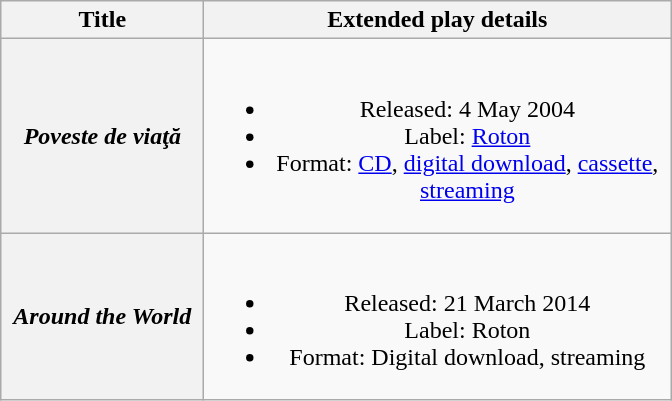<table class="wikitable plainrowheaders" style="text-align:center;">
<tr>
<th scope="col" style="width:8em;">Title</th>
<th scope="col" style="width:19em;">Extended play details</th>
</tr>
<tr>
<th scope="row"><em>Poveste de viaţă</em></th>
<td><br><ul><li>Released: 4 May 2004</li><li>Label: <a href='#'>Roton</a></li><li>Format: <a href='#'>CD</a>, <a href='#'>digital download</a>, <a href='#'>cassette</a>, <a href='#'>streaming</a></li></ul></td>
</tr>
<tr>
<th scope="row"><em>Around the World</em></th>
<td><br><ul><li>Released: 21 March 2014</li><li>Label: Roton</li><li>Format: Digital download, streaming</li></ul></td>
</tr>
</table>
